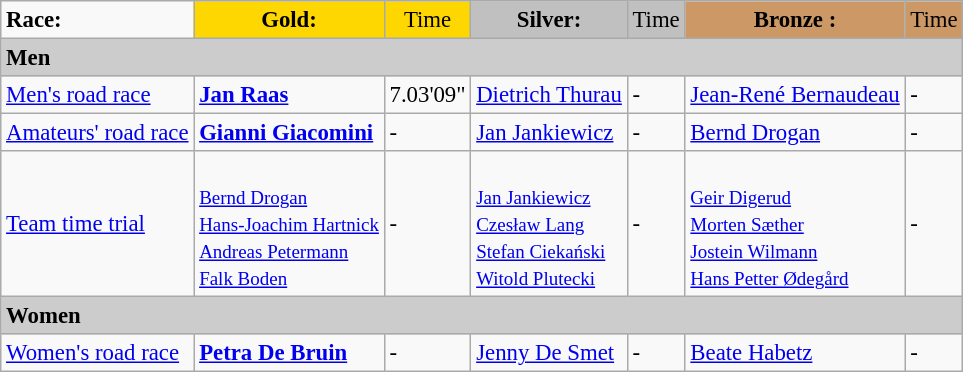<table class="wikitable" style="text-align: left; font-size: 95%; border: gray solid 1px; border-collapse: collapse;">
<tr>
<td><strong>Race:</strong></td>
<td style="text-align:center;background-color:gold;"><strong>Gold:</strong></td>
<td style="text-align:center;background-color:gold;">Time</td>
<td style="text-align:center;background-color:silver;"><strong>Silver:</strong></td>
<td style="text-align:center;background-color:silver;">Time</td>
<td style="text-align:center;background-color:#CC9966;"><strong>Bronze :</strong></td>
<td style="text-align:center;background-color:#CC9966;">Time</td>
</tr>
<tr bgcolor="#cccccc">
<td colspan=7><strong>Men</strong></td>
</tr>
<tr>
<td><a href='#'>Men's road race</a><br></td>
<td><strong><a href='#'>Jan Raas</a></strong><br><small></small></td>
<td>7.03'09"</td>
<td><a href='#'>Dietrich Thurau</a><br><small></small></td>
<td>-</td>
<td><a href='#'>Jean-René Bernaudeau</a><br><small></small></td>
<td>-</td>
</tr>
<tr>
<td><a href='#'>Amateurs' road race</a></td>
<td><strong><a href='#'>Gianni Giacomini</a></strong><br><small></small></td>
<td>-</td>
<td><a href='#'>Jan Jankiewicz</a><br><small></small></td>
<td>-</td>
<td><a href='#'>Bernd Drogan</a><br><small></small></td>
<td>-</td>
</tr>
<tr>
<td><a href='#'>Team time trial</a></td>
<td><strong></strong><br><small><a href='#'>Bernd Drogan</a><br> <a href='#'>Hans-Joachim Hartnick</a><br> <a href='#'>Andreas Petermann</a><br> <a href='#'>Falk Boden</a></small></td>
<td>-</td>
<td><br><small><a href='#'>Jan Jankiewicz</a><br> <a href='#'>Czesław Lang</a><br> <a href='#'>Stefan Ciekański</a><br> <a href='#'>Witold Plutecki</a></small></td>
<td>-</td>
<td><br><small><a href='#'>Geir Digerud</a><br> <a href='#'>Morten Sæther</a><br> <a href='#'>Jostein Wilmann</a><br> <a href='#'>Hans Petter Ødegård</a></small></td>
<td>-</td>
</tr>
<tr bgcolor="#cccccc">
<td colspan=7><strong>Women</strong></td>
</tr>
<tr>
<td><a href='#'>Women's road race</a></td>
<td><strong><a href='#'>Petra De Bruin</a></strong><br><small></small></td>
<td>-</td>
<td><a href='#'>Jenny De Smet</a><br><small></small></td>
<td>-</td>
<td><a href='#'>Beate Habetz</a><br><small></small></td>
<td>-</td>
</tr>
</table>
